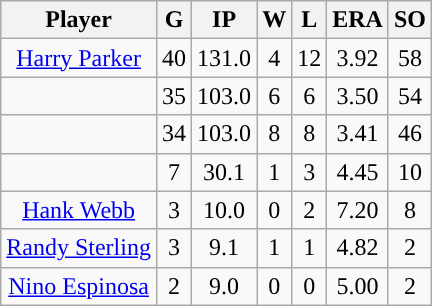<table class="wikitable sortable">
<tr>
<th>Player</th>
<th>G</th>
<th>IP</th>
<th>W</th>
<th>L</th>
<th>ERA</th>
<th>SO</th>
</tr>
<tr align="center">
<td><a href='#'>Harry Parker</a></td>
<td>40</td>
<td>131.0</td>
<td>4</td>
<td>12</td>
<td>3.92</td>
<td>58</td>
</tr>
<tr align="center">
<td></td>
<td>35</td>
<td>103.0</td>
<td>6</td>
<td>6</td>
<td>3.50</td>
<td>54</td>
</tr>
<tr align=center>
<td></td>
<td>34</td>
<td>103.0</td>
<td>8</td>
<td>8</td>
<td>3.41</td>
<td>46</td>
</tr>
<tr align="center">
<td></td>
<td>7</td>
<td>30.1</td>
<td>1</td>
<td>3</td>
<td>4.45</td>
<td>10</td>
</tr>
<tr align="center">
<td><a href='#'>Hank Webb</a></td>
<td>3</td>
<td>10.0</td>
<td>0</td>
<td>2</td>
<td>7.20</td>
<td>8</td>
</tr>
<tr align="center">
<td><a href='#'>Randy Sterling</a></td>
<td>3</td>
<td>9.1</td>
<td>1</td>
<td>1</td>
<td>4.82</td>
<td>2</td>
</tr>
<tr align="center">
<td><a href='#'>Nino Espinosa</a></td>
<td>2</td>
<td>9.0</td>
<td>0</td>
<td>0</td>
<td>5.00</td>
<td>2</td>
</tr>
</table>
